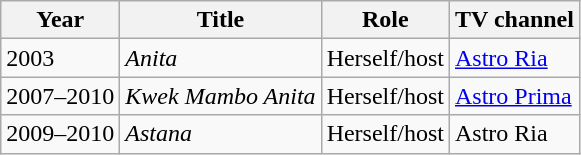<table class="wikitable">
<tr>
<th>Year</th>
<th>Title</th>
<th>Role</th>
<th>TV channel</th>
</tr>
<tr>
<td>2003</td>
<td><em>Anita</em></td>
<td>Herself/host</td>
<td><a href='#'>Astro Ria</a></td>
</tr>
<tr>
<td>2007–2010</td>
<td><em>Kwek Mambo Anita</em></td>
<td>Herself/host</td>
<td><a href='#'>Astro Prima</a></td>
</tr>
<tr>
<td>2009–2010</td>
<td><em>Astana</em></td>
<td>Herself/host</td>
<td>Astro Ria</td>
</tr>
</table>
